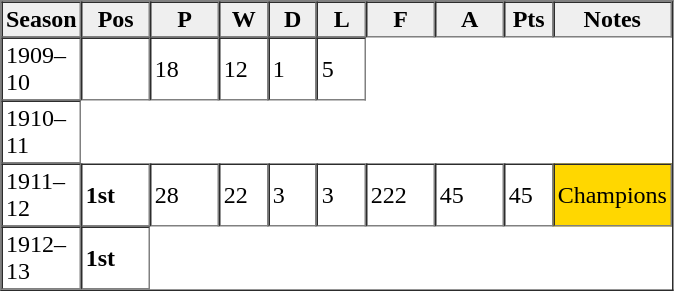<table border="1" cellpadding="2" cellspacing="0">
<tr bgcolor="#efefef">
</tr>
<tr bgcolor="#efefef">
<th style="width:30pt;">Season</th>
<th style="width:30pt;">Pos</th>
<th style="width:30pt;">P</th>
<th style="width:20pt;">W</th>
<th style="width:20pt;">D</th>
<th style="width:20pt;">L</th>
<th style="width:30pt;">F</th>
<th style="width:30pt;">A</th>
<th style="width:20pt;">Pts</th>
<th>Notes</th>
</tr>
<tr>
<td>1909–10</td>
<td></td>
<td>18</td>
<td>12</td>
<td>1</td>
<td>5</td>
</tr>
<tr>
<td>1910–11</td>
</tr>
<tr>
<td>1911–12</td>
<td><strong>1st</strong></td>
<td>28</td>
<td>22</td>
<td>3</td>
<td>3</td>
<td>222</td>
<td>45</td>
<td>45</td>
<td bgcolor=gold>Champions</td>
</tr>
<tr>
<td>1912–13</td>
<td><strong>1st</strong></td>
</tr>
</table>
